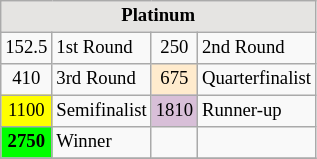<table class="wikitable" style="font-size:78%;">
<tr>
<th colspan=4 style="background:#E5E4E2;">Platinum</th>
</tr>
<tr>
<td align="center">152.5</td>
<td>1st Round</td>
<td align="center">250</td>
<td>2nd Round</td>
</tr>
<tr>
<td align="center">410</td>
<td>3rd Round</td>
<td align="center" style="background:#ffebcd;">675</td>
<td>Quarterfinalist</td>
</tr>
<tr>
<td align="center" style="background:#ffff00;">1100</td>
<td>Semifinalist</td>
<td align="center" style="background:#D8BFD8;">1810</td>
<td>Runner-up</td>
</tr>
<tr>
<td align="center" style="background:#00ff00;font-weight:bold;">2750</td>
<td>Winner</td>
<td></td>
<td></td>
</tr>
<tr>
</tr>
</table>
